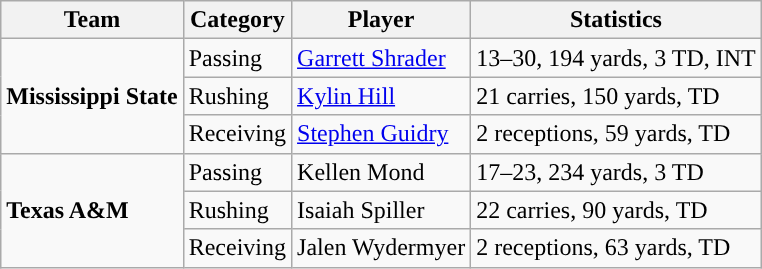<table class="wikitable" style="float: right;">
<tr>
<th>Team</th>
<th>Category</th>
<th>Player</th>
<th>Statistics</th>
</tr>
<tr>
<td rowspan=3><strong>Mississippi State</strong></td>
<td>Passing</td>
<td><a href='#'>Garrett Shrader</a></td>
<td>13–30, 194 yards, 3 TD, INT</td>
</tr>
<tr>
<td>Rushing</td>
<td><a href='#'>Kylin Hill</a></td>
<td>21 carries, 150 yards, TD</td>
</tr>
<tr>
<td>Receiving</td>
<td><a href='#'>Stephen Guidry</a></td>
<td>2 receptions, 59 yards, TD</td>
</tr>
<tr>
<td rowspan=3><strong>Texas A&M</strong></td>
<td>Passing</td>
<td>Kellen Mond</td>
<td>17–23, 234 yards, 3 TD</td>
</tr>
<tr>
<td>Rushing</td>
<td>Isaiah Spiller</td>
<td>22 carries, 90 yards, TD</td>
</tr>
<tr>
<td>Receiving</td>
<td>Jalen Wydermyer</td>
<td>2 receptions, 63 yards, TD</td>
</tr>
</table>
